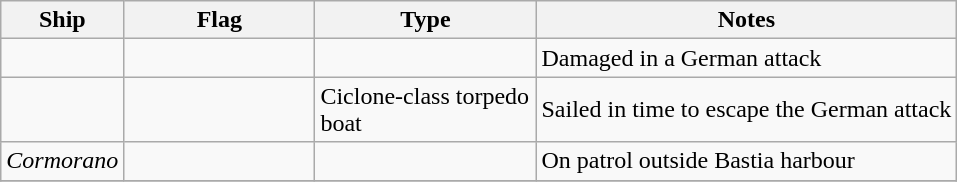<table class="wikitable sortable">
<tr>
<th scope="col" width="50px">Ship</th>
<th scope="col" width="120px">Flag</th>
<th scope="col" width="140px">Type</th>
<th>Notes</th>
</tr>
<tr>
<td align="left"></td>
<td align="left"></td>
<td align="left"></td>
<td align="left">Damaged in a German attack</td>
</tr>
<tr>
<td align="left"></td>
<td align="left"></td>
<td align="left">Ciclone-class torpedo boat</td>
<td align="left">Sailed in time to escape the German attack</td>
</tr>
<tr>
<td align="left"><em>Cormorano</em></td>
<td align="left"></td>
<td align="left"></td>
<td align="left">On patrol outside Bastia harbour</td>
</tr>
<tr>
</tr>
</table>
